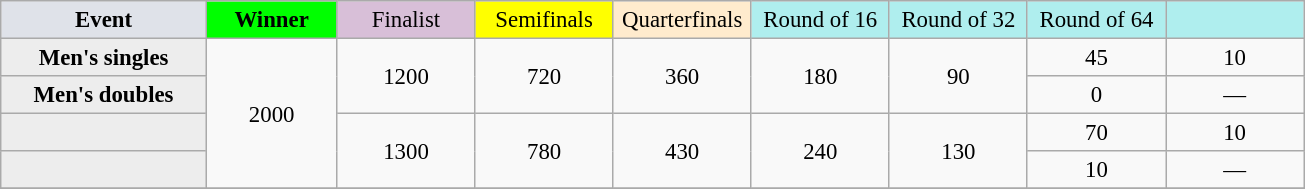<table class="wikitable" style="font-size:95%;text-align:center">
<tr>
<td style="width:130px; background:#dfe2e9;"><strong>Event</strong></td>
<td style="width:80px; background:lime;"><strong>Winner</strong></td>
<td style="width:85px; background:thistle;">Finalist</td>
<td style="width:85px; background:#ff0;">Semifinals</td>
<td style="width:85px; background:#ffebcd;">Quarterfinals</td>
<td style="width:85px; background:#afeeee;">Round of 16</td>
<td style="width:85px; background:#afeeee;">Round of 32</td>
<td style="width:85px; background:#afeeee;">Round of 64</td>
<td style="width:85px; background:#afeeee;"></td>
</tr>
<tr>
<th style="background:#ededed;">Men's singles</th>
<td rowspan="4">2000</td>
<td rowspan="2">1200</td>
<td rowspan="2">720</td>
<td rowspan="2">360</td>
<td rowspan="2">180</td>
<td rowspan="2">90</td>
<td>45</td>
<td>10</td>
</tr>
<tr>
<th style="background:#ededed;">Men's doubles</th>
<td>0</td>
<td>—</td>
</tr>
<tr>
<th style="background:#ededed;"></th>
<td rowspan="2">1300</td>
<td rowspan="2">780</td>
<td rowspan="2">430</td>
<td rowspan="2">240</td>
<td rowspan="2">130</td>
<td>70</td>
<td>10</td>
</tr>
<tr>
<th style="background:#ededed;"></th>
<td>10</td>
<td>—</td>
</tr>
<tr>
</tr>
</table>
